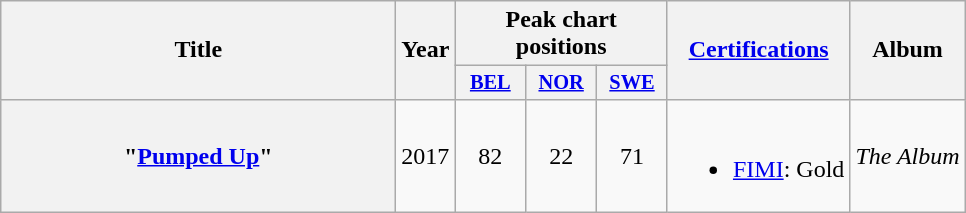<table class="wikitable plainrowheaders" style="text-align:center;">
<tr>
<th scope="col" rowspan="2" style="width:16em;">Title</th>
<th scope="col" rowspan="2">Year</th>
<th scope="col" colspan="3">Peak chart positions</th>
<th scope="col" rowspan="2"><a href='#'>Certifications</a></th>
<th scope="col" rowspan="2">Album</th>
</tr>
<tr>
<th scope="col" style="width:3em;font-size:85%;"><a href='#'>BEL</a><br></th>
<th scope="col" style="width:3em;font-size:85%;"><a href='#'>NOR</a><br></th>
<th scope="col" style="width:3em;font-size:85%;"><a href='#'>SWE</a><br></th>
</tr>
<tr>
<th scope="row">"<a href='#'>Pumped Up</a>"<br></th>
<td>2017</td>
<td>82</td>
<td>22</td>
<td>71</td>
<td><br><ul><li><a href='#'>FIMI</a>: Gold</li></ul></td>
<td><em>The Album</em></td>
</tr>
</table>
